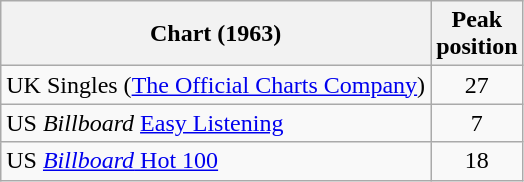<table class="wikitable sortable">
<tr>
<th>Chart (1963)</th>
<th>Peak<br>position</th>
</tr>
<tr>
<td>UK Singles (<a href='#'>The Official Charts Company</a>)</td>
<td align="center">27</td>
</tr>
<tr>
<td align="left">US <em>Billboard</em> <a href='#'>Easy Listening</a></td>
<td align="center">7</td>
</tr>
<tr>
<td align="left">US <a href='#'><em>Billboard</em> Hot 100</a></td>
<td align="center">18</td>
</tr>
</table>
